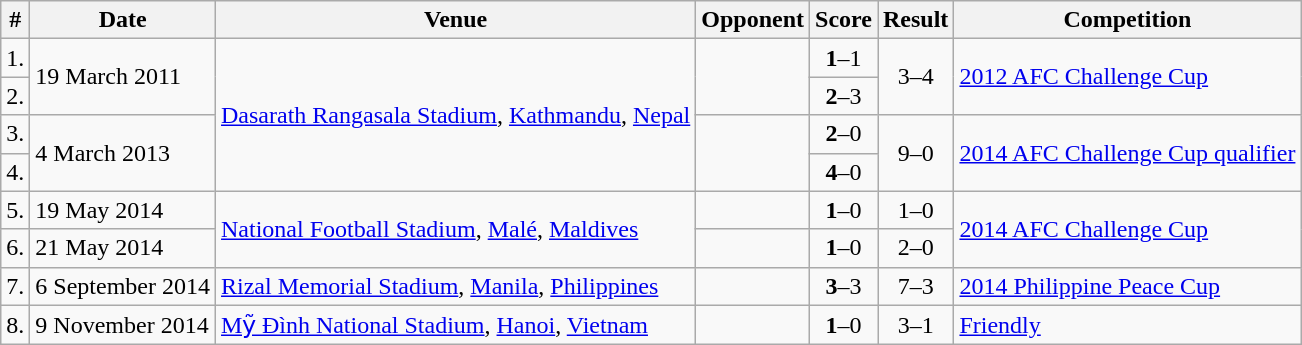<table class="wikitable">
<tr>
<th>#</th>
<th>Date</th>
<th>Venue</th>
<th>Opponent</th>
<th>Score</th>
<th>Result</th>
<th>Competition</th>
</tr>
<tr>
<td>1.</td>
<td rowspan=2>19 March 2011</td>
<td rowspan=4><a href='#'>Dasarath Rangasala Stadium</a>, <a href='#'>Kathmandu</a>, <a href='#'>Nepal</a></td>
<td rowspan=2></td>
<td style="text-align:center;"><strong>1</strong>–1</td>
<td rowspan="2" style="text-align:center;">3–4</td>
<td rowspan=2><a href='#'>2012 AFC Challenge Cup</a></td>
</tr>
<tr>
<td>2.</td>
<td style="text-align:center;"><strong>2</strong>–3</td>
</tr>
<tr>
<td>3.</td>
<td rowspan=2>4 March 2013</td>
<td rowspan=2></td>
<td style="text-align:center;"><strong>2</strong>–0</td>
<td rowspan="2" style="text-align:center;">9–0</td>
<td rowspan=2><a href='#'>2014 AFC Challenge Cup qualifier</a></td>
</tr>
<tr>
<td>4.</td>
<td style="text-align:center;"><strong>4</strong>–0</td>
</tr>
<tr>
<td>5.</td>
<td>19 May 2014</td>
<td rowspan=2><a href='#'>National Football Stadium</a>, <a href='#'>Malé</a>, <a href='#'>Maldives</a></td>
<td></td>
<td style="text-align:center;"><strong>1</strong>–0</td>
<td style="text-align:center;">1–0</td>
<td rowspan=2><a href='#'>2014 AFC Challenge Cup</a></td>
</tr>
<tr>
<td>6.</td>
<td>21 May 2014</td>
<td></td>
<td style="text-align:center;"><strong>1</strong>–0</td>
<td style="text-align:center;">2–0</td>
</tr>
<tr>
<td>7.</td>
<td>6 September 2014</td>
<td><a href='#'>Rizal Memorial Stadium</a>, <a href='#'>Manila</a>, <a href='#'>Philippines</a></td>
<td></td>
<td align=center><strong>3</strong>–3</td>
<td align=center>7–3</td>
<td><a href='#'>2014 Philippine Peace Cup</a></td>
</tr>
<tr>
<td>8.</td>
<td>9 November 2014</td>
<td><a href='#'>Mỹ Đình National Stadium</a>, <a href='#'>Hanoi</a>, <a href='#'>Vietnam</a></td>
<td></td>
<td style="text-align:center;"><strong>1</strong>–0</td>
<td style="text-align:center;">3–1</td>
<td><a href='#'>Friendly</a></td>
</tr>
</table>
